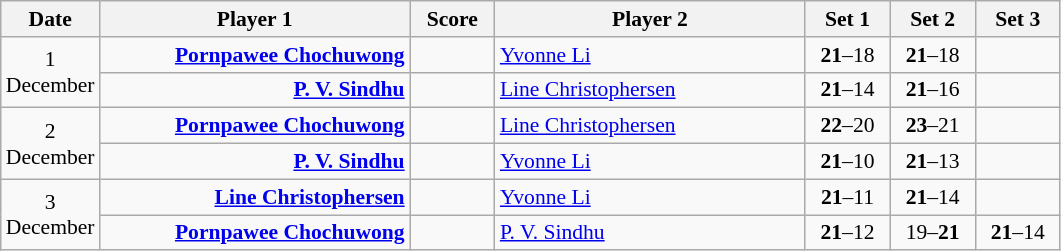<table class="wikitable" style="font-size:90%; text-align:center">
<tr>
<th width="50">Date</th>
<th width="200">Player 1</th>
<th width="50">Score</th>
<th width="200">Player 2</th>
<th width="50">Set 1</th>
<th width="50">Set 2</th>
<th width="50">Set 3</th>
</tr>
<tr>
<td rowspan=2>1 December</td>
<td align="right"><strong><a href='#'>Pornpawee Chochuwong</a> </strong></td>
<td></td>
<td align="left"> <a href='#'>Yvonne Li</a></td>
<td><strong>21</strong>–18</td>
<td><strong>21</strong>–18</td>
<td></td>
</tr>
<tr>
<td align="right"><strong><a href='#'>P. V. Sindhu</a> </strong></td>
<td></td>
<td align="left"> <a href='#'>Line Christophersen</a></td>
<td><strong>21</strong>–14</td>
<td><strong>21</strong>–16</td>
<td></td>
</tr>
<tr>
<td rowspan=2>2 December</td>
<td align="right"><strong><a href='#'>Pornpawee Chochuwong</a> </strong></td>
<td></td>
<td align="left"> <a href='#'>Line Christophersen</a></td>
<td><strong>22</strong>–20</td>
<td><strong>23</strong>–21</td>
<td></td>
</tr>
<tr>
<td align="right"><strong><a href='#'>P. V. Sindhu</a> </strong></td>
<td></td>
<td align="left"> <a href='#'>Yvonne Li</a></td>
<td><strong>21</strong>–10</td>
<td><strong>21</strong>–13</td>
<td></td>
</tr>
<tr>
<td rowspan=2>3 December</td>
<td align="right"><strong><a href='#'>Line Christophersen</a> </strong></td>
<td></td>
<td align="left"> <a href='#'>Yvonne Li</a></td>
<td><strong>21</strong>–11</td>
<td><strong>21</strong>–14</td>
<td></td>
</tr>
<tr>
<td align="right"><strong><a href='#'>Pornpawee Chochuwong</a> </strong></td>
<td></td>
<td align="left"> <a href='#'>P. V. Sindhu</a></td>
<td><strong>21</strong>–12</td>
<td>19–<strong>21</strong></td>
<td><strong>21</strong>–14</td>
</tr>
</table>
